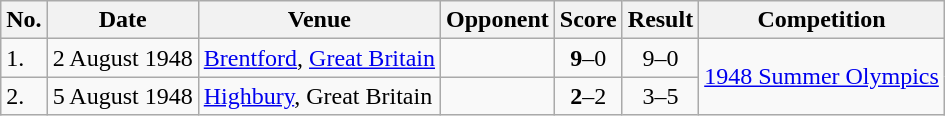<table class="wikitable">
<tr>
<th>No.</th>
<th>Date</th>
<th>Venue</th>
<th>Opponent</th>
<th>Score</th>
<th>Result</th>
<th>Competition</th>
</tr>
<tr>
<td>1.</td>
<td>2 August 1948</td>
<td><a href='#'>Brentford</a>, <a href='#'>Great Britain</a></td>
<td></td>
<td align=center><strong>9</strong>–0</td>
<td align=center>9–0</td>
<td rowspan=2><a href='#'>1948 Summer Olympics</a></td>
</tr>
<tr>
<td>2.</td>
<td>5 August 1948</td>
<td><a href='#'>Highbury</a>, Great Britain</td>
<td></td>
<td align=center><strong>2</strong>–2</td>
<td align=center>3–5</td>
</tr>
</table>
